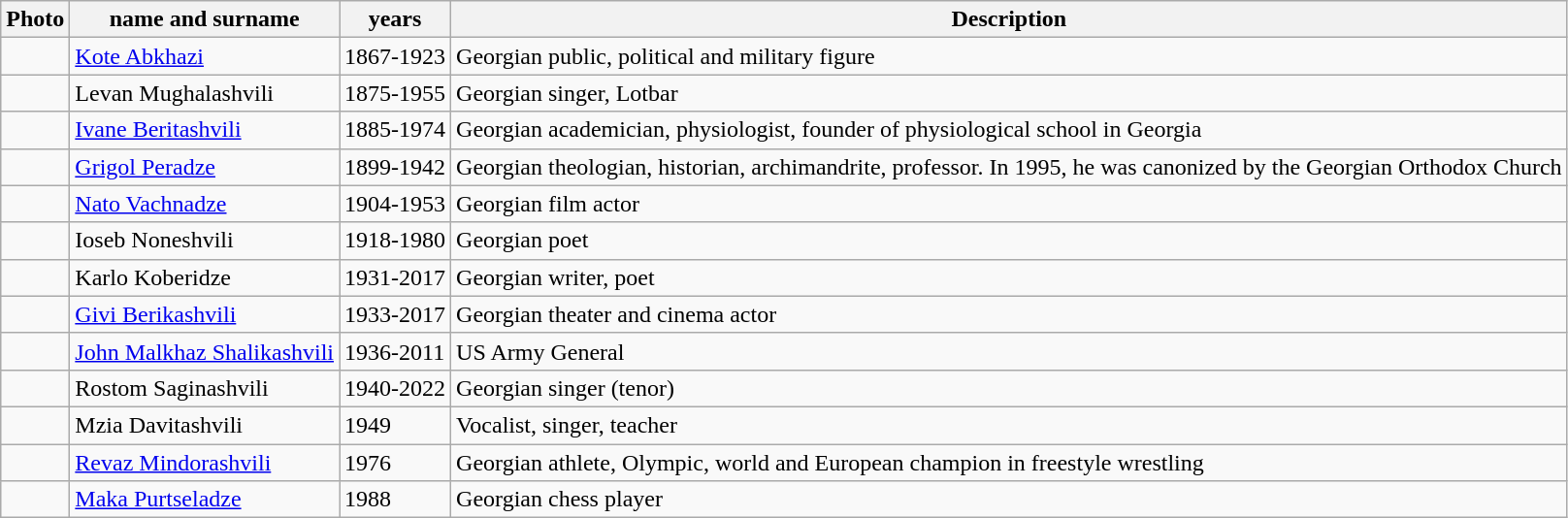<table class="wikitable">
<tr>
<th>Photo</th>
<th>name and surname</th>
<th>years</th>
<th>Description</th>
</tr>
<tr>
<td></td>
<td><a href='#'>Kote Abkhazi</a></td>
<td>1867-1923</td>
<td>Georgian public, political and military figure</td>
</tr>
<tr>
<td></td>
<td>Levan Mughalashvili</td>
<td>1875-1955</td>
<td>Georgian singer, Lotbar</td>
</tr>
<tr>
<td></td>
<td><a href='#'>Ivane Beritashvili</a></td>
<td>1885-1974</td>
<td>Georgian academician, physiologist, founder of physiological school in Georgia</td>
</tr>
<tr>
<td></td>
<td><a href='#'>Grigol Peradze</a></td>
<td>1899-1942</td>
<td>Georgian theologian, historian, archimandrite, professor. In 1995, he was canonized by the Georgian Orthodox Church</td>
</tr>
<tr>
<td></td>
<td><a href='#'>Nato Vachnadze</a></td>
<td>1904-1953</td>
<td>Georgian film actor</td>
</tr>
<tr>
<td></td>
<td>Ioseb Noneshvili</td>
<td>1918-1980</td>
<td>Georgian poet</td>
</tr>
<tr>
<td></td>
<td>Karlo Koberidze</td>
<td>1931-2017</td>
<td>Georgian writer, poet</td>
</tr>
<tr>
<td></td>
<td><a href='#'>Givi Berikashvili</a></td>
<td>1933-2017</td>
<td>Georgian theater and cinema actor</td>
</tr>
<tr>
<td></td>
<td><a href='#'>John Malkhaz Shalikashvili</a></td>
<td>1936-2011</td>
<td>US Army General</td>
</tr>
<tr>
<td></td>
<td>Rostom Saginashvili</td>
<td>1940-2022</td>
<td>Georgian singer (tenor)</td>
</tr>
<tr>
<td></td>
<td>Mzia Davitashvili</td>
<td>1949</td>
<td>Vocalist, singer, teacher</td>
</tr>
<tr>
<td></td>
<td><a href='#'>Revaz Mindorashvili</a></td>
<td>1976</td>
<td>Georgian athlete, Olympic, world and European champion in freestyle wrestling</td>
</tr>
<tr>
<td></td>
<td><a href='#'>Maka Purtseladze</a></td>
<td>1988</td>
<td>Georgian chess player</td>
</tr>
</table>
